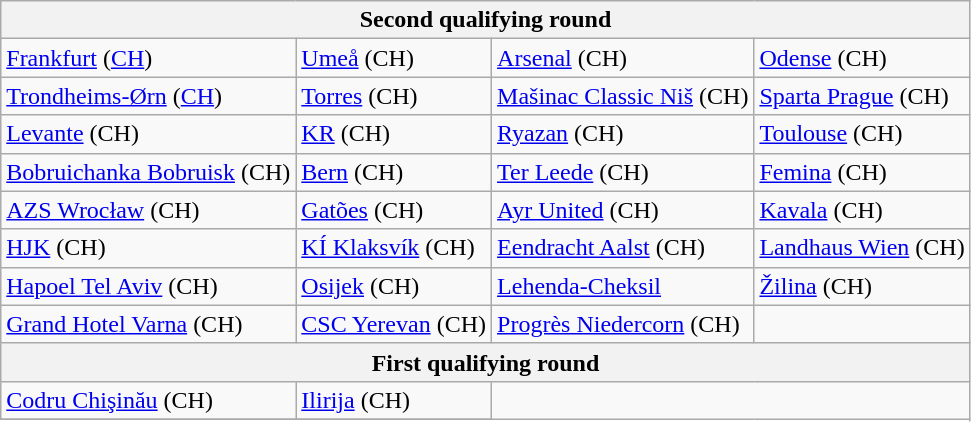<table class="wikitable">
<tr>
<th colspan="4">Second qualifying round</th>
</tr>
<tr>
<td> <a href='#'>Frankfurt</a> (<a href='#'>CH</a>)</td>
<td> <a href='#'>Umeå</a> (CH)</td>
<td> <a href='#'>Arsenal</a> (CH)</td>
<td> <a href='#'>Odense</a> (CH)</td>
</tr>
<tr>
<td> <a href='#'>Trondheims-Ørn</a> (<a href='#'>CH</a>)</td>
<td> <a href='#'>Torres</a> (CH)</td>
<td> <a href='#'>Mašinac Classic Niš</a> (CH)</td>
<td> <a href='#'>Sparta Prague</a> (CH)</td>
</tr>
<tr>
<td> <a href='#'>Levante</a> (CH)</td>
<td> <a href='#'>KR</a> (CH)</td>
<td> <a href='#'>Ryazan</a> (CH)</td>
<td> <a href='#'>Toulouse</a> (CH)</td>
</tr>
<tr>
<td> <a href='#'>Bobruichanka Bobruisk</a> (CH)</td>
<td> <a href='#'>Bern</a> (CH)</td>
<td> <a href='#'>Ter Leede</a> (CH)</td>
<td> <a href='#'>Femina</a> (CH)</td>
</tr>
<tr>
<td> <a href='#'>AZS Wrocław</a> (CH)</td>
<td> <a href='#'>Gatões</a> (CH)</td>
<td> <a href='#'>Ayr United</a> (CH)</td>
<td> <a href='#'>Kavala</a> (CH)</td>
</tr>
<tr>
<td> <a href='#'>HJK</a> (CH)</td>
<td> <a href='#'>KÍ Klaksvík</a> (CH)</td>
<td> <a href='#'>Eendracht Aalst</a> (CH)</td>
<td> <a href='#'>Landhaus Wien</a> (CH)</td>
</tr>
<tr>
<td> <a href='#'>Hapoel Tel Aviv</a> (CH)</td>
<td> <a href='#'>Osijek</a> (CH)</td>
<td> <a href='#'>Lehenda-Cheksil</a></td>
<td> <a href='#'>Žilina</a> (CH)</td>
</tr>
<tr>
<td> <a href='#'>Grand Hotel Varna</a> (CH)</td>
<td> <a href='#'>CSC Yerevan</a> (CH)</td>
<td> <a href='#'>Progrès Niedercorn</a> (CH)</td>
</tr>
<tr>
<th colspan="4">First qualifying round</th>
</tr>
<tr>
<td> <a href='#'>Codru Chişinău</a> (CH)</td>
<td> <a href='#'>Ilirija</a> (CH)</td>
</tr>
<tr>
</tr>
</table>
